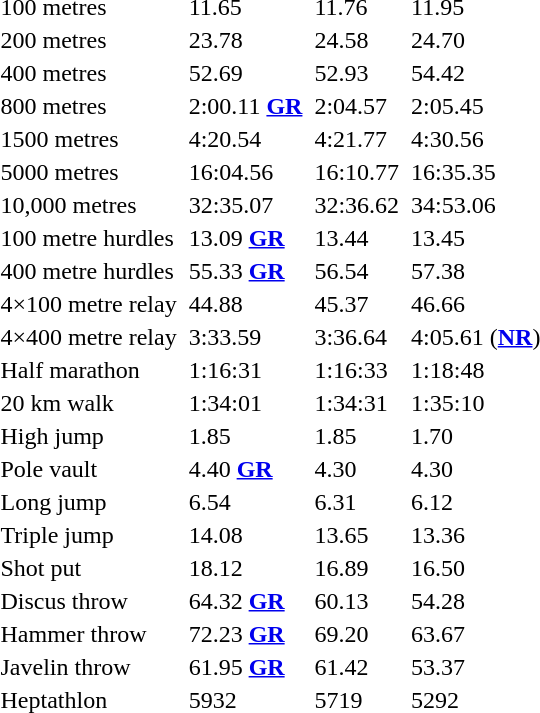<table>
<tr>
<td>100 metres</td>
<td></td>
<td>11.65</td>
<td></td>
<td>11.76</td>
<td></td>
<td>11.95</td>
</tr>
<tr>
<td>200 metres</td>
<td></td>
<td>23.78</td>
<td></td>
<td>24.58</td>
<td></td>
<td>24.70</td>
</tr>
<tr>
<td>400 metres</td>
<td></td>
<td>52.69</td>
<td></td>
<td>52.93</td>
<td></td>
<td>54.42</td>
</tr>
<tr>
<td>800 metres</td>
<td></td>
<td>2:00.11 <strong><a href='#'>GR</a></strong></td>
<td></td>
<td>2:04.57</td>
<td></td>
<td>2:05.45</td>
</tr>
<tr>
<td>1500 metres</td>
<td></td>
<td>4:20.54</td>
<td></td>
<td>4:21.77</td>
<td></td>
<td>4:30.56</td>
</tr>
<tr>
<td>5000 metres</td>
<td></td>
<td>16:04.56</td>
<td></td>
<td>16:10.77</td>
<td></td>
<td>16:35.35</td>
</tr>
<tr>
<td>10,000 metres</td>
<td></td>
<td>32:35.07</td>
<td></td>
<td>32:36.62</td>
<td></td>
<td>34:53.06</td>
</tr>
<tr>
<td>100 metre hurdles</td>
<td></td>
<td>13.09 <strong><a href='#'>GR</a></strong></td>
<td></td>
<td>13.44</td>
<td></td>
<td>13.45</td>
</tr>
<tr>
<td>400 metre hurdles</td>
<td></td>
<td>55.33 <strong><a href='#'>GR</a></strong></td>
<td></td>
<td>56.54</td>
<td></td>
<td>57.38</td>
</tr>
<tr>
<td>4×100 metre relay</td>
<td></td>
<td>44.88</td>
<td></td>
<td>45.37</td>
<td></td>
<td>46.66</td>
</tr>
<tr>
<td>4×400 metre relay</td>
<td></td>
<td>3:33.59</td>
<td></td>
<td>3:36.64</td>
<td></td>
<td>4:05.61 (<strong><a href='#'>NR</a></strong>)</td>
</tr>
<tr>
<td>Half marathon</td>
<td></td>
<td>1:16:31</td>
<td></td>
<td>1:16:33</td>
<td></td>
<td>1:18:48</td>
</tr>
<tr>
<td>20 km walk</td>
<td></td>
<td>1:34:01</td>
<td></td>
<td>1:34:31</td>
<td></td>
<td>1:35:10</td>
</tr>
<tr>
<td>High jump</td>
<td></td>
<td>1.85</td>
<td></td>
<td>1.85</td>
<td></td>
<td>1.70</td>
</tr>
<tr>
<td>Pole vault</td>
<td></td>
<td>4.40 <strong><a href='#'>GR</a></strong></td>
<td></td>
<td>4.30</td>
<td></td>
<td>4.30</td>
</tr>
<tr>
<td>Long jump</td>
<td></td>
<td>6.54</td>
<td></td>
<td>6.31</td>
<td></td>
<td>6.12</td>
</tr>
<tr>
<td>Triple jump</td>
<td></td>
<td>14.08</td>
<td></td>
<td>13.65</td>
<td></td>
<td>13.36</td>
</tr>
<tr>
<td>Shot put</td>
<td></td>
<td>18.12</td>
<td></td>
<td>16.89</td>
<td></td>
<td>16.50</td>
</tr>
<tr>
<td>Discus throw</td>
<td></td>
<td>64.32 <strong><a href='#'>GR</a></strong></td>
<td></td>
<td>60.13</td>
<td></td>
<td>54.28</td>
</tr>
<tr>
<td>Hammer throw</td>
<td></td>
<td>72.23 <strong><a href='#'>GR</a></strong></td>
<td></td>
<td>69.20</td>
<td></td>
<td>63.67</td>
</tr>
<tr>
<td>Javelin throw</td>
<td></td>
<td>61.95 <strong><a href='#'>GR</a></strong></td>
<td></td>
<td>61.42</td>
<td></td>
<td>53.37</td>
</tr>
<tr>
<td>Heptathlon</td>
<td></td>
<td>5932</td>
<td></td>
<td>5719</td>
<td></td>
<td>5292</td>
</tr>
</table>
